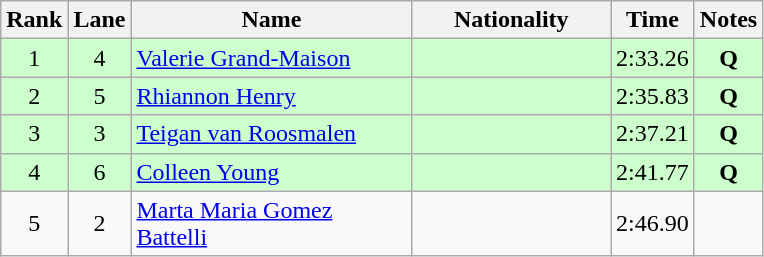<table class="wikitable sortable" style="text-align:center">
<tr>
<th>Rank</th>
<th>Lane</th>
<th style="width:180px">Name</th>
<th style="width:125px">Nationality</th>
<th>Time</th>
<th>Notes</th>
</tr>
<tr style="background:#cfc;">
<td>1</td>
<td>4</td>
<td style="text-align:left;"><a href='#'>Valerie Grand-Maison</a></td>
<td style="text-align:left;"></td>
<td>2:33.26</td>
<td><strong>Q</strong></td>
</tr>
<tr style="background:#cfc;">
<td>2</td>
<td>5</td>
<td style="text-align:left;"><a href='#'>Rhiannon Henry</a></td>
<td style="text-align:left;"></td>
<td>2:35.83</td>
<td><strong>Q</strong></td>
</tr>
<tr style="background:#cfc;">
<td>3</td>
<td>3</td>
<td style="text-align:left;"><a href='#'>Teigan van Roosmalen</a></td>
<td style="text-align:left;"></td>
<td>2:37.21</td>
<td><strong>Q</strong></td>
</tr>
<tr style="background:#cfc;">
<td>4</td>
<td>6</td>
<td style="text-align:left;"><a href='#'>Colleen Young</a></td>
<td style="text-align:left;"></td>
<td>2:41.77</td>
<td><strong>Q</strong></td>
</tr>
<tr>
<td>5</td>
<td>2</td>
<td style="text-align:left;"><a href='#'>Marta Maria Gomez Battelli</a></td>
<td style="text-align:left;"></td>
<td>2:46.90</td>
<td></td>
</tr>
</table>
